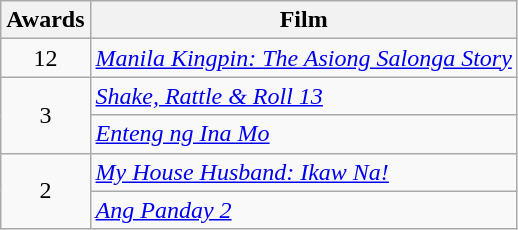<table class="wikitable" style="text-align:center">
<tr>
<th scope="col">Awards</th>
<th scope="col">Film</th>
</tr>
<tr>
<td>12</td>
<td align=left><em><a href='#'>Manila Kingpin: The Asiong Salonga Story</a></em></td>
</tr>
<tr>
<td rowspan=2>3</td>
<td align=left><em><a href='#'>Shake, Rattle & Roll 13</a></em></td>
</tr>
<tr>
<td align=left><em><a href='#'>Enteng ng Ina Mo</a></em></td>
</tr>
<tr>
<td rowspan=2>2</td>
<td align=left><em><a href='#'>My House Husband: Ikaw Na!</a></em></td>
</tr>
<tr>
<td align=left><em><a href='#'>Ang Panday 2</a></em></td>
</tr>
</table>
